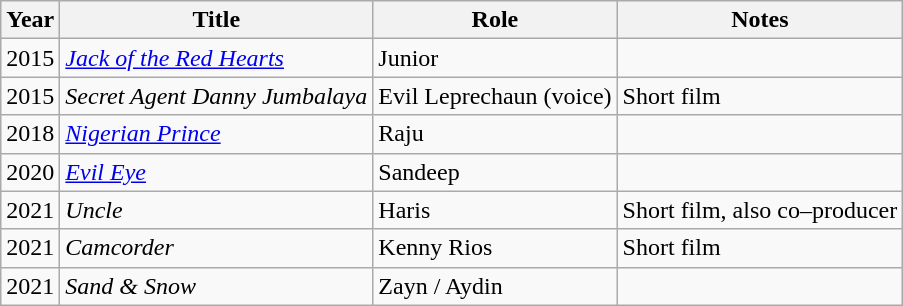<table class="wikitable sortable">
<tr>
<th>Year</th>
<th>Title</th>
<th>Role</th>
<th class="unsortable">Notes</th>
</tr>
<tr>
<td>2015</td>
<td><em><a href='#'>Jack of the Red Hearts</a></em></td>
<td>Junior</td>
<td></td>
</tr>
<tr>
<td>2015</td>
<td><em>Secret Agent Danny Jumbalaya</em></td>
<td>Evil Leprechaun (voice)</td>
<td>Short film</td>
</tr>
<tr>
<td>2018</td>
<td><em><a href='#'>Nigerian Prince</a></em></td>
<td>Raju</td>
<td></td>
</tr>
<tr>
<td>2020</td>
<td><em><a href='#'>Evil Eye</a></em></td>
<td>Sandeep</td>
<td></td>
</tr>
<tr>
<td>2021</td>
<td><em>Uncle</em></td>
<td>Haris</td>
<td>Short film, also co–producer</td>
</tr>
<tr>
<td>2021</td>
<td><em>Camcorder</em></td>
<td>Kenny Rios</td>
<td>Short film</td>
</tr>
<tr>
<td>2021</td>
<td><em>Sand & Snow</em></td>
<td>Zayn / Aydin</td>
<td></td>
</tr>
</table>
